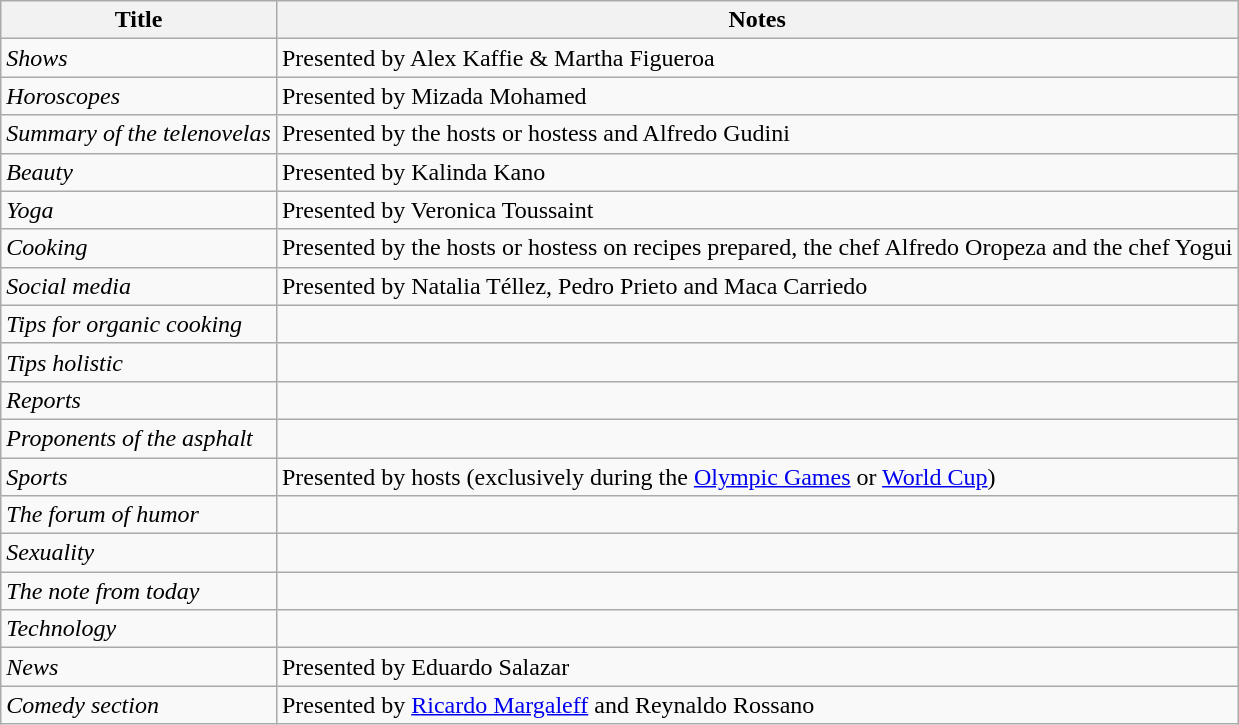<table class="wikitable">
<tr>
<th>Title</th>
<th>Notes</th>
</tr>
<tr>
<td><em>Shows</em></td>
<td>Presented by Alex Kaffie & Martha Figueroa</td>
</tr>
<tr>
<td><em>Horoscopes</em></td>
<td>Presented by Mizada Mohamed</td>
</tr>
<tr>
<td><em>Summary of the telenovelas</em></td>
<td>Presented by the hosts or hostess and Alfredo Gudini</td>
</tr>
<tr>
<td><em>Beauty</em></td>
<td>Presented by Kalinda Kano</td>
</tr>
<tr>
<td><em>Yoga</em></td>
<td>Presented by Veronica Toussaint</td>
</tr>
<tr>
<td><em>Cooking</em></td>
<td>Presented by the hosts or hostess on recipes prepared, the chef Alfredo Oropeza and the chef Yogui</td>
</tr>
<tr>
<td><em>Social media</em></td>
<td>Presented by Natalia Téllez, Pedro Prieto and Maca Carriedo</td>
</tr>
<tr>
<td><em>Tips for organic cooking</em></td>
<td></td>
</tr>
<tr>
<td><em>Tips holistic</em></td>
<td></td>
</tr>
<tr>
<td><em>Reports</em></td>
<td></td>
</tr>
<tr>
<td><em>Proponents of the asphalt</em></td>
<td></td>
</tr>
<tr>
<td><em>Sports</em></td>
<td>Presented by hosts (exclusively during the <a href='#'>Olympic Games</a> or <a href='#'>World Cup</a>)</td>
</tr>
<tr>
<td><em>The forum of humor</em></td>
<td></td>
</tr>
<tr>
<td><em>Sexuality</em></td>
<td></td>
</tr>
<tr>
<td><em>The note from today</em></td>
<td></td>
</tr>
<tr>
<td><em>Technology</em></td>
<td></td>
</tr>
<tr>
<td><em>News</em></td>
<td>Presented by Eduardo Salazar</td>
</tr>
<tr>
<td><em>Comedy section</em></td>
<td>Presented by <a href='#'>Ricardo Margaleff</a> and Reynaldo Rossano</td>
</tr>
</table>
